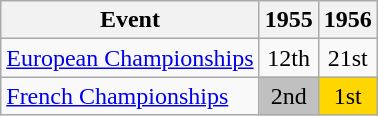<table class="wikitable">
<tr>
<th>Event</th>
<th>1955</th>
<th>1956</th>
</tr>
<tr>
<td><a href='#'>European Championships</a></td>
<td align="center">12th</td>
<td align="center">21st</td>
</tr>
<tr>
<td><a href='#'>French Championships</a></td>
<td align="center" bgcolor="silver">2nd</td>
<td align="center" bgcolor="gold">1st</td>
</tr>
</table>
